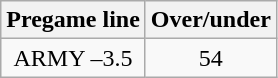<table class="wikitable">
<tr align="center">
<th style=>Pregame line</th>
<th style=>Over/under</th>
</tr>
<tr align="center">
<td>ARMY –3.5</td>
<td>54</td>
</tr>
</table>
